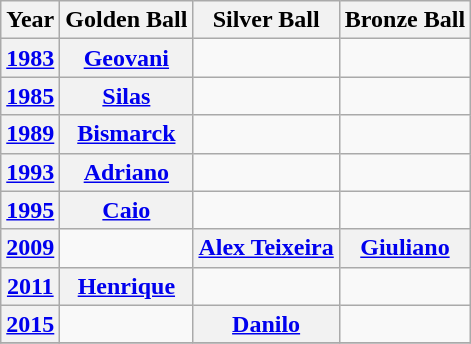<table class="wikitable" style="text-align: center;">
<tr>
<th>Year</th>
<th>Golden Ball</th>
<th>Silver Ball</th>
<th>Bronze Ball</th>
</tr>
<tr>
<th><a href='#'>1983</a></th>
<th><a href='#'>Geovani</a></th>
<td></td>
<td></td>
</tr>
<tr>
<th><a href='#'>1985</a></th>
<th><a href='#'>Silas</a></th>
<td></td>
<td></td>
</tr>
<tr>
<th><a href='#'>1989</a></th>
<th><a href='#'>Bismarck</a></th>
<td></td>
<td></td>
</tr>
<tr>
<th><a href='#'>1993</a></th>
<th><a href='#'>Adriano</a></th>
<td></td>
<td></td>
</tr>
<tr>
<th><a href='#'>1995</a></th>
<th><a href='#'>Caio</a></th>
<td></td>
<td></td>
</tr>
<tr>
<th><a href='#'>2009</a></th>
<td></td>
<th><a href='#'>Alex Teixeira</a></th>
<th><a href='#'>Giuliano</a></th>
</tr>
<tr>
<th><a href='#'>2011</a></th>
<th><a href='#'>Henrique</a></th>
<td></td>
<td></td>
</tr>
<tr>
<th><a href='#'>2015</a></th>
<td></td>
<th><a href='#'>Danilo</a></th>
<td></td>
</tr>
<tr>
</tr>
</table>
